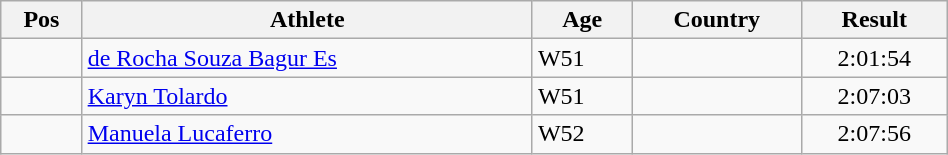<table class="wikitable"  style="text-align:center; width:50%;">
<tr>
<th>Pos</th>
<th>Athlete</th>
<th>Age</th>
<th>Country</th>
<th>Result</th>
</tr>
<tr>
<td align=center></td>
<td align=left><a href='#'>de Rocha Souza Bagur Es</a></td>
<td align=left>W51</td>
<td align=left></td>
<td>2:01:54</td>
</tr>
<tr>
<td align=center></td>
<td align=left><a href='#'>Karyn Tolardo</a></td>
<td align=left>W51</td>
<td align=left></td>
<td>2:07:03</td>
</tr>
<tr>
<td align=center></td>
<td align=left><a href='#'>Manuela Lucaferro</a></td>
<td align=left>W52</td>
<td align=left></td>
<td>2:07:56</td>
</tr>
</table>
